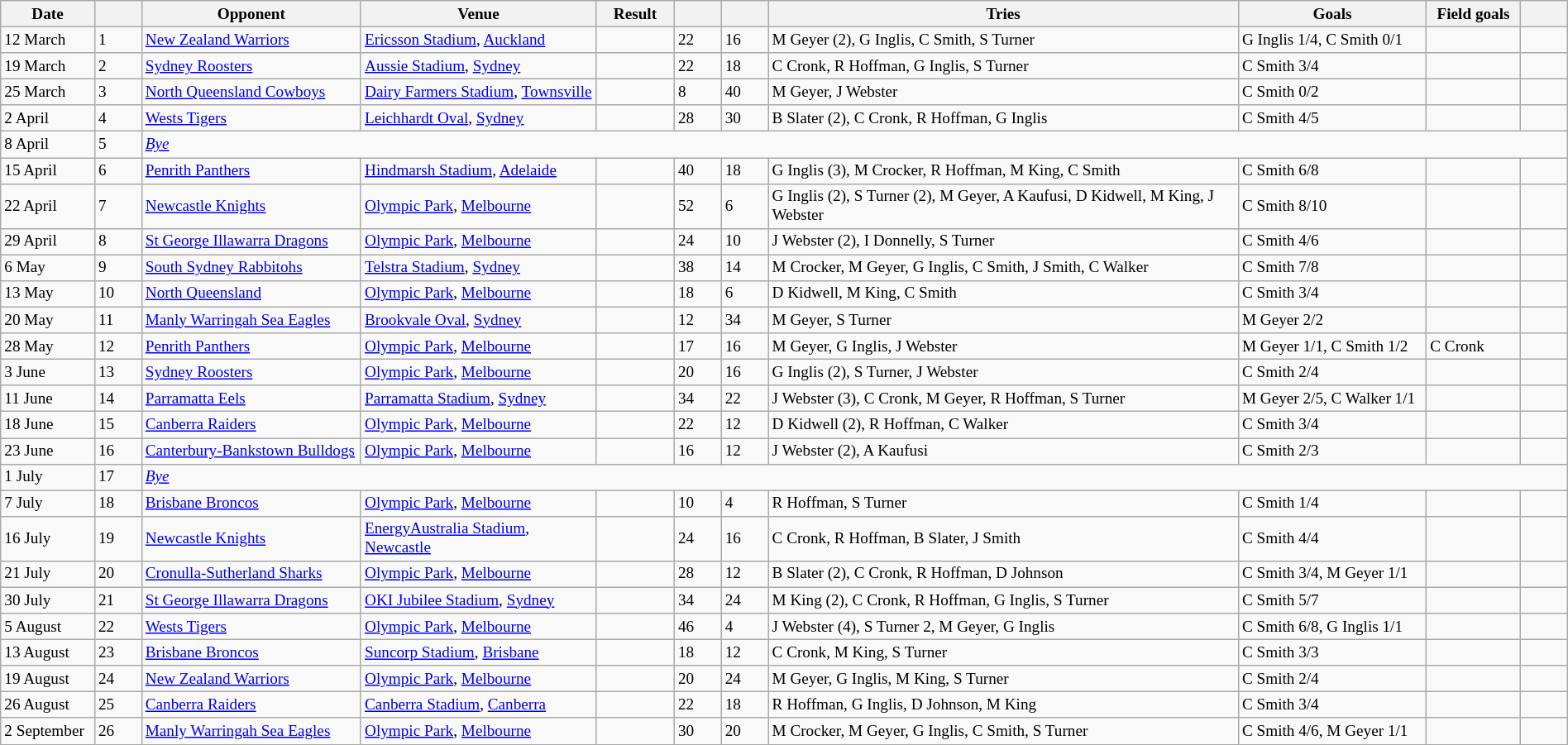<table class="wikitable"  style="font-size:80%; width:100%;">
<tr>
<th width="6%">Date</th>
<th width="3%"></th>
<th width="14%">Opponent</th>
<th width="15%">Venue</th>
<th width="5%">Result</th>
<th width="3%"></th>
<th width="3%"></th>
<th width="30%">Tries</th>
<th width="12%">Goals</th>
<th width="6%">Field goals</th>
<th width="3%"></th>
</tr>
<tr>
<td>12 March</td>
<td>1</td>
<td> <a href='#'>New Zealand Warriors</a></td>
<td><a href='#'>Ericsson Stadium</a>, <a href='#'>Auckland</a></td>
<td></td>
<td>22</td>
<td>16</td>
<td>M Geyer (2), G Inglis, C Smith, S Turner</td>
<td>G Inglis 1/4, C Smith 0/1</td>
<td></td>
<td></td>
</tr>
<tr>
<td>19 March</td>
<td>2</td>
<td> <a href='#'>Sydney Roosters</a></td>
<td><a href='#'>Aussie Stadium</a>, <a href='#'>Sydney</a></td>
<td></td>
<td>22</td>
<td>18</td>
<td>C Cronk, R Hoffman, G Inglis, S Turner</td>
<td>C Smith 3/4</td>
<td></td>
<td></td>
</tr>
<tr>
<td>25 March</td>
<td>3</td>
<td> <a href='#'>North Queensland Cowboys</a></td>
<td><a href='#'>Dairy Farmers Stadium</a>, <a href='#'>Townsville</a></td>
<td></td>
<td>8</td>
<td>40</td>
<td>M Geyer, J Webster</td>
<td>C Smith 0/2</td>
<td></td>
<td></td>
</tr>
<tr>
<td>2 April</td>
<td>4</td>
<td> <a href='#'>Wests Tigers</a></td>
<td><a href='#'>Leichhardt Oval</a>, <a href='#'>Sydney</a></td>
<td></td>
<td>28</td>
<td>30</td>
<td>B Slater (2), C Cronk, R Hoffman, G Inglis</td>
<td>C Smith 4/5</td>
<td></td>
<td></td>
</tr>
<tr>
<td>8 April</td>
<td>5</td>
<td colspan="10"><em><a href='#'>Bye</a></em></td>
</tr>
<tr>
<td>15 April</td>
<td>6</td>
<td> <a href='#'>Penrith Panthers</a></td>
<td><a href='#'>Hindmarsh Stadium</a>, <a href='#'>Adelaide</a></td>
<td></td>
<td>40</td>
<td>18</td>
<td>G Inglis (3), M Crocker, R Hoffman, M King, C Smith</td>
<td>C Smith 6/8</td>
<td></td>
<td></td>
</tr>
<tr>
<td>22 April</td>
<td>7</td>
<td> <a href='#'>Newcastle Knights</a></td>
<td><a href='#'>Olympic Park</a>, <a href='#'>Melbourne</a></td>
<td></td>
<td>52</td>
<td>6</td>
<td>G Inglis (2), S Turner (2), M Geyer, A Kaufusi, D Kidwell, M King, J Webster</td>
<td>C Smith 8/10</td>
<td></td>
<td></td>
</tr>
<tr>
<td>29 April</td>
<td>8</td>
<td> <a href='#'>St George Illawarra Dragons</a></td>
<td><a href='#'>Olympic Park</a>, <a href='#'>Melbourne</a></td>
<td></td>
<td>24</td>
<td>10</td>
<td>J Webster (2), I Donnelly, S Turner</td>
<td>C Smith 4/6</td>
<td></td>
<td></td>
</tr>
<tr>
<td>6 May</td>
<td>9</td>
<td> <a href='#'>South Sydney Rabbitohs</a></td>
<td><a href='#'>Telstra Stadium</a>, <a href='#'>Sydney</a></td>
<td></td>
<td>38</td>
<td>14</td>
<td>M Crocker, M Geyer, G Inglis, C Smith, J Smith, C Walker</td>
<td>C Smith 7/8</td>
<td></td>
<td></td>
</tr>
<tr>
<td>13 May</td>
<td>10</td>
<td> <a href='#'>North Queensland</a></td>
<td><a href='#'>Olympic Park</a>, <a href='#'>Melbourne</a></td>
<td></td>
<td>18</td>
<td>6</td>
<td>D Kidwell, M King, C Smith</td>
<td>C Smith 3/4</td>
<td></td>
<td></td>
</tr>
<tr>
<td>20 May</td>
<td>11</td>
<td> <a href='#'>Manly Warringah Sea Eagles</a></td>
<td><a href='#'>Brookvale Oval</a>, <a href='#'>Sydney</a></td>
<td></td>
<td>12</td>
<td>34</td>
<td>M Geyer, S Turner</td>
<td>M Geyer 2/2</td>
<td></td>
<td></td>
</tr>
<tr>
<td>28 May</td>
<td>12</td>
<td> <a href='#'>Penrith Panthers</a></td>
<td><a href='#'>Olympic Park</a>, <a href='#'>Melbourne</a></td>
<td><br></td>
<td>17</td>
<td>16</td>
<td>M Geyer, G Inglis, J Webster</td>
<td>M Geyer 1/1, C Smith 1/2</td>
<td>C Cronk</td>
<td></td>
</tr>
<tr>
<td>3 June</td>
<td>13</td>
<td> <a href='#'>Sydney Roosters</a></td>
<td><a href='#'>Olympic Park</a>, <a href='#'>Melbourne</a></td>
<td></td>
<td>20</td>
<td>16</td>
<td>G Inglis (2), S Turner, J Webster</td>
<td>C Smith 2/4</td>
<td></td>
<td></td>
</tr>
<tr>
<td>11 June</td>
<td>14</td>
<td> <a href='#'>Parramatta Eels</a></td>
<td><a href='#'>Parramatta Stadium</a>, <a href='#'>Sydney</a></td>
<td></td>
<td>34</td>
<td>22</td>
<td>J Webster (3), C Cronk, M Geyer, R Hoffman, S Turner</td>
<td>M Geyer 2/5, C Walker 1/1</td>
<td></td>
<td></td>
</tr>
<tr>
<td>18 June</td>
<td>15</td>
<td> <a href='#'>Canberra Raiders</a></td>
<td><a href='#'>Olympic Park</a>, <a href='#'>Melbourne</a></td>
<td></td>
<td>22</td>
<td>12</td>
<td>D Kidwell (2), R Hoffman, C Walker</td>
<td>C Smith 3/4</td>
<td></td>
<td></td>
</tr>
<tr>
<td>23 June</td>
<td>16</td>
<td> <a href='#'>Canterbury-Bankstown Bulldogs</a></td>
<td><a href='#'>Olympic Park</a>, <a href='#'>Melbourne</a></td>
<td></td>
<td>16</td>
<td>12</td>
<td>J Webster (2), A Kaufusi</td>
<td>C Smith 2/3</td>
<td></td>
<td></td>
</tr>
<tr>
<td>1 July</td>
<td>17</td>
<td colspan="10"><em><a href='#'>Bye</a></em></td>
</tr>
<tr>
<td>7 July</td>
<td>18</td>
<td> <a href='#'>Brisbane Broncos</a></td>
<td><a href='#'>Olympic Park</a>, <a href='#'>Melbourne</a></td>
<td></td>
<td>10</td>
<td>4</td>
<td>R Hoffman, S Turner</td>
<td>C Smith 1/4</td>
<td></td>
<td></td>
</tr>
<tr>
<td>16 July</td>
<td>19</td>
<td> <a href='#'>Newcastle Knights</a></td>
<td><a href='#'>EnergyAustralia Stadium</a>, <a href='#'>Newcastle</a></td>
<td></td>
<td>24</td>
<td>16</td>
<td>C Cronk, R Hoffman, B Slater, J Smith</td>
<td>C Smith 4/4</td>
<td></td>
<td></td>
</tr>
<tr>
<td>21 July</td>
<td>20</td>
<td> <a href='#'>Cronulla-Sutherland Sharks</a></td>
<td><a href='#'>Olympic Park</a>, <a href='#'>Melbourne</a></td>
<td></td>
<td>28</td>
<td>12</td>
<td>B Slater (2), C Cronk, R Hoffman, D Johnson</td>
<td>C Smith 3/4, M Geyer 1/1</td>
<td></td>
<td></td>
</tr>
<tr>
<td>30 July</td>
<td>21</td>
<td> <a href='#'>St George Illawarra Dragons</a></td>
<td><a href='#'>OKI Jubilee Stadium</a>, <a href='#'>Sydney</a></td>
<td></td>
<td>34</td>
<td>24</td>
<td>M King (2), C Cronk, R Hoffman, G Inglis, S Turner</td>
<td>C Smith 5/7</td>
<td></td>
<td></td>
</tr>
<tr>
<td>5 August</td>
<td>22</td>
<td> <a href='#'>Wests Tigers</a></td>
<td><a href='#'>Olympic Park</a>, <a href='#'>Melbourne</a></td>
<td></td>
<td>46</td>
<td>4</td>
<td>J Webster (4), S Turner 2, M Geyer, G Inglis</td>
<td>C Smith 6/8, G Inglis 1/1</td>
<td></td>
<td></td>
</tr>
<tr>
<td>13 August</td>
<td>23</td>
<td> <a href='#'>Brisbane Broncos</a></td>
<td><a href='#'>Suncorp Stadium</a>, <a href='#'>Brisbane</a></td>
<td></td>
<td>18</td>
<td>12</td>
<td>C Cronk, M King, S Turner</td>
<td>C Smith 3/3</td>
<td></td>
<td></td>
</tr>
<tr>
<td>19 August</td>
<td>24</td>
<td> <a href='#'>New Zealand Warriors</a></td>
<td><a href='#'>Olympic Park</a>, <a href='#'>Melbourne</a></td>
<td></td>
<td>20</td>
<td>24</td>
<td>M Geyer, G Inglis, M King, S Turner</td>
<td>C Smith 2/4</td>
<td></td>
<td></td>
</tr>
<tr>
<td>26 August</td>
<td>25</td>
<td> <a href='#'>Canberra Raiders</a></td>
<td><a href='#'>Canberra Stadium</a>, <a href='#'>Canberra</a></td>
<td></td>
<td>22</td>
<td>18</td>
<td>R Hoffman, G Inglis, D Johnson, M King</td>
<td>C Smith 3/4</td>
<td></td>
<td></td>
</tr>
<tr>
<td>2 September</td>
<td>26</td>
<td> <a href='#'>Manly Warringah Sea Eagles</a></td>
<td><a href='#'>Olympic Park</a>, <a href='#'>Melbourne</a></td>
<td></td>
<td>30</td>
<td>20</td>
<td>M Crocker, M Geyer, G Inglis, C Smith, S Turner</td>
<td>C Smith 4/6, M Geyer 1/1</td>
<td></td>
<td></td>
</tr>
</table>
